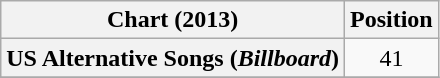<table class="wikitable plainrowheaders sortable" style="text-align:center;">
<tr>
<th>Chart (2013)</th>
<th>Position</th>
</tr>
<tr>
<th scope="row">US Alternative Songs (<em>Billboard</em>)</th>
<td style="text-align:center;">41</td>
</tr>
<tr>
</tr>
</table>
